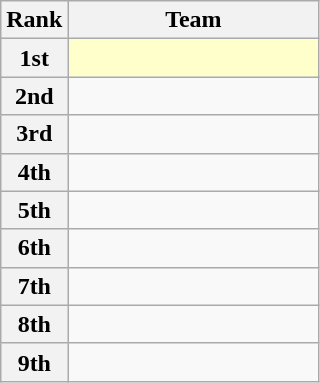<table class=wikitable>
<tr>
<th>Rank</th>
<th width=160px>Team</th>
</tr>
<tr bgcolor=#ffffcc>
<th>1st</th>
<td></td>
</tr>
<tr>
<th>2nd</th>
<td></td>
</tr>
<tr>
<th>3rd</th>
<td></td>
</tr>
<tr>
<th>4th</th>
<td></td>
</tr>
<tr>
<th>5th</th>
<td></td>
</tr>
<tr>
<th>6th</th>
<td></td>
</tr>
<tr>
<th>7th</th>
<td></td>
</tr>
<tr>
<th>8th</th>
<td></td>
</tr>
<tr>
<th>9th</th>
<td><br></td>
</tr>
</table>
